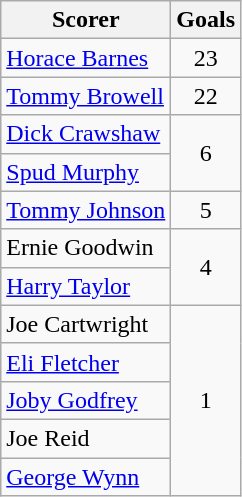<table class="wikitable">
<tr>
<th>Scorer</th>
<th>Goals</th>
</tr>
<tr>
<td> <a href='#'>Horace Barnes</a></td>
<td align=center>23</td>
</tr>
<tr>
<td> <a href='#'>Tommy Browell</a></td>
<td align=center>22</td>
</tr>
<tr>
<td> <a href='#'>Dick Crawshaw</a></td>
<td rowspan="2" align=center>6</td>
</tr>
<tr>
<td> <a href='#'>Spud Murphy</a></td>
</tr>
<tr>
<td> <a href='#'>Tommy Johnson</a></td>
<td align=center>5</td>
</tr>
<tr>
<td>Ernie Goodwin</td>
<td rowspan="2" align=center>4</td>
</tr>
<tr>
<td> <a href='#'>Harry Taylor</a></td>
</tr>
<tr>
<td>Joe Cartwright</td>
<td rowspan="5" align=center>1</td>
</tr>
<tr>
<td> <a href='#'>Eli Fletcher</a></td>
</tr>
<tr>
<td> <a href='#'>Joby Godfrey</a></td>
</tr>
<tr>
<td>Joe Reid</td>
</tr>
<tr>
<td> <a href='#'>George Wynn</a></td>
</tr>
</table>
